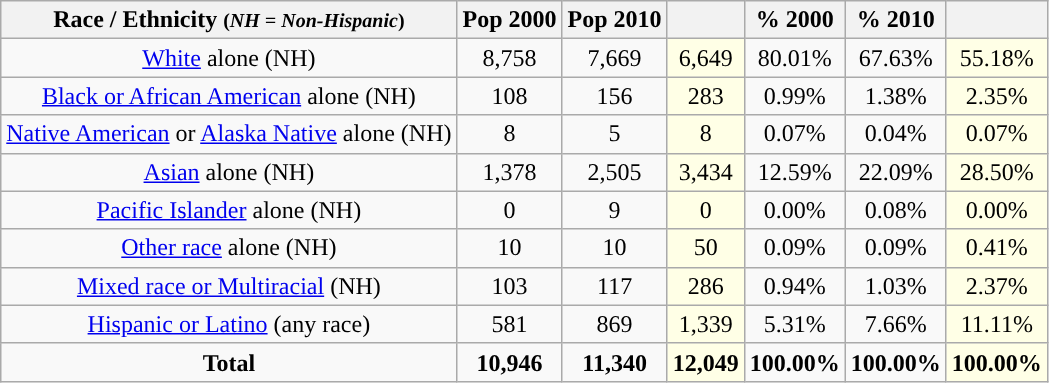<table class="wikitable" style="text-align:center;">
<tr>
<th>Race / Ethnicity <small>(<em>NH = Non-Hispanic</em>)</small></th>
<th>Pop 2000</th>
<th>Pop 2010</th>
<th></th>
<th>% 2000</th>
<th>% 2010</th>
<th></th>
</tr>
<tr>
<td><a href='#'>White</a> alone (NH)</td>
<td>8,758</td>
<td>7,669</td>
<td style='background: #ffffe6;'>6,649</td>
<td>80.01%</td>
<td>67.63%</td>
<td style='background: #ffffe6;'>55.18%</td>
</tr>
<tr>
<td><a href='#'>Black or African American</a> alone (NH)</td>
<td>108</td>
<td>156</td>
<td style='background: #ffffe6;'>283</td>
<td>0.99%</td>
<td>1.38%</td>
<td style='background: #ffffe6;'>2.35%</td>
</tr>
<tr>
<td><a href='#'>Native American</a> or <a href='#'>Alaska Native</a> alone (NH)</td>
<td>8</td>
<td>5</td>
<td style='background: #ffffe6;'>8</td>
<td>0.07%</td>
<td>0.04%</td>
<td style='background: #ffffe6;'>0.07%</td>
</tr>
<tr>
<td><a href='#'>Asian</a> alone (NH)</td>
<td>1,378</td>
<td>2,505</td>
<td style='background: #ffffe6;'>3,434</td>
<td>12.59%</td>
<td>22.09%</td>
<td style='background: #ffffe6;'>28.50%</td>
</tr>
<tr>
<td><a href='#'>Pacific Islander</a> alone (NH)</td>
<td>0</td>
<td>9</td>
<td style='background: #ffffe6;'>0</td>
<td>0.00%</td>
<td>0.08%</td>
<td style='background: #ffffe6;'>0.00%</td>
</tr>
<tr>
<td><a href='#'>Other race</a> alone (NH)</td>
<td>10</td>
<td>10</td>
<td style='background: #ffffe6;'>50</td>
<td>0.09%</td>
<td>0.09%</td>
<td style='background: #ffffe6;'>0.41%</td>
</tr>
<tr>
<td><a href='#'>Mixed race or Multiracial</a> (NH)</td>
<td>103</td>
<td>117</td>
<td style='background: #ffffe6;'>286</td>
<td>0.94%</td>
<td>1.03%</td>
<td style='background: #ffffe6;'>2.37%</td>
</tr>
<tr>
<td><a href='#'>Hispanic or Latino</a> (any race)</td>
<td>581</td>
<td>869</td>
<td style='background: #ffffe6;'>1,339</td>
<td>5.31%</td>
<td>7.66%</td>
<td style='background: #ffffe6;'>11.11%</td>
</tr>
<tr>
<td><strong>Total</strong></td>
<td><strong>10,946</strong></td>
<td><strong>11,340</strong></td>
<td style='background: #ffffe6;'><strong>12,049</strong></td>
<td><strong>100.00%</strong></td>
<td><strong>100.00%</strong></td>
<td style='background: #ffffe6;'><strong>100.00%</strong></td>
</tr>
</table>
